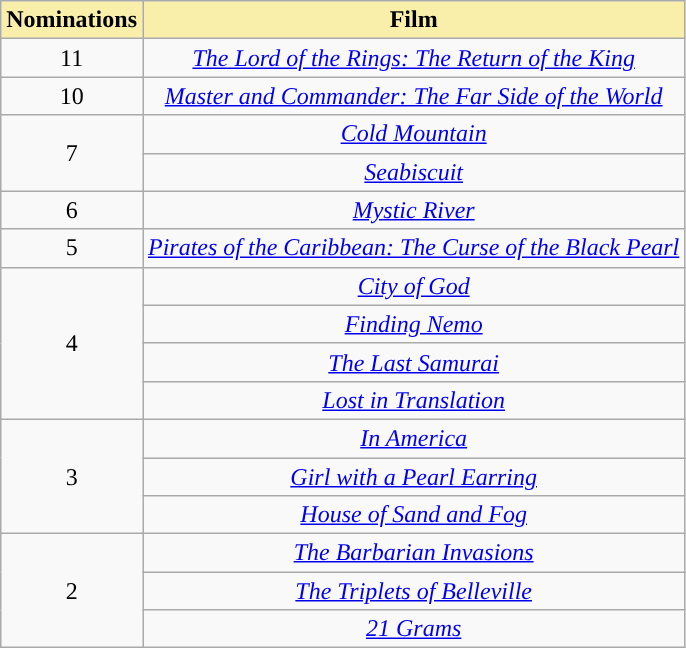<table class="wikitable plainrowheaders" style="text-align: center;">
<tr>
<th style="background-color:#F9EFAA;">Nominations</th>
<th style="background-color:#F9EFAA;">Film</th>
</tr>
<tr>
<td>11</td>
<td><em><a href='#'>The Lord of the Rings: The Return of the King</a></em></td>
</tr>
<tr>
<td>10</td>
<td><em><a href='#'>Master and Commander: The Far Side of the World</a></em></td>
</tr>
<tr>
<td rowspan=2>7</td>
<td><em><a href='#'>Cold Mountain</a></em></td>
</tr>
<tr>
<td><em><a href='#'>Seabiscuit</a></em></td>
</tr>
<tr>
<td>6</td>
<td><em><a href='#'>Mystic River</a></em></td>
</tr>
<tr>
<td>5</td>
<td><em><a href='#'>Pirates of the Caribbean: The Curse of the Black Pearl</a></em></td>
</tr>
<tr>
<td rowspan=4>4</td>
<td><em><a href='#'>City of God</a></em></td>
</tr>
<tr>
<td><em><a href='#'>Finding Nemo</a></em></td>
</tr>
<tr>
<td><em><a href='#'>The Last Samurai</a></em></td>
</tr>
<tr>
<td><em><a href='#'>Lost in Translation</a></em></td>
</tr>
<tr>
<td rowspan=3>3</td>
<td><em><a href='#'>In America</a></em></td>
</tr>
<tr>
<td><em><a href='#'>Girl with a Pearl Earring</a></em></td>
</tr>
<tr>
<td><em><a href='#'>House of Sand and Fog</a></em></td>
</tr>
<tr>
<td rowspan=3>2</td>
<td><em><a href='#'>The Barbarian Invasions</a></em></td>
</tr>
<tr>
<td><em><a href='#'>The Triplets of Belleville</a></em></td>
</tr>
<tr>
<td><em><a href='#'>21 Grams</a></em></td>
</tr>
</table>
